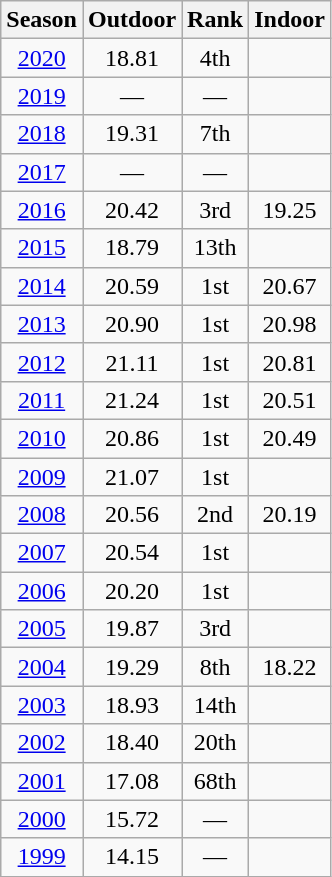<table class="wikitable sortable" style="text-align:center">
<tr>
<th>Season</th>
<th>Outdoor</th>
<th>Rank</th>
<th>Indoor</th>
</tr>
<tr>
<td><a href='#'>2020</a></td>
<td>18.81</td>
<td>4th</td>
<td></td>
</tr>
<tr>
<td><a href='#'>2019</a></td>
<td>—</td>
<td>—</td>
<td></td>
</tr>
<tr>
<td><a href='#'>2018</a></td>
<td>19.31</td>
<td>7th</td>
<td></td>
</tr>
<tr>
<td><a href='#'>2017</a></td>
<td>—</td>
<td>—</td>
<td></td>
</tr>
<tr>
<td><a href='#'>2016</a></td>
<td>20.42</td>
<td>3rd</td>
<td>19.25</td>
</tr>
<tr>
<td><a href='#'>2015</a></td>
<td>18.79</td>
<td>13th</td>
<td></td>
</tr>
<tr>
<td><a href='#'>2014</a></td>
<td>20.59</td>
<td>1st</td>
<td>20.67</td>
</tr>
<tr>
<td><a href='#'>2013</a></td>
<td>20.90</td>
<td>1st</td>
<td>20.98</td>
</tr>
<tr>
<td><a href='#'>2012</a></td>
<td>21.11</td>
<td>1st</td>
<td>20.81</td>
</tr>
<tr>
<td><a href='#'>2011</a></td>
<td>21.24</td>
<td>1st</td>
<td>20.51</td>
</tr>
<tr>
<td><a href='#'>2010</a></td>
<td>20.86</td>
<td>1st</td>
<td>20.49</td>
</tr>
<tr>
<td><a href='#'>2009</a></td>
<td>21.07</td>
<td>1st</td>
<td></td>
</tr>
<tr>
<td><a href='#'>2008</a></td>
<td>20.56</td>
<td>2nd</td>
<td>20.19</td>
</tr>
<tr>
<td><a href='#'>2007</a></td>
<td>20.54</td>
<td>1st</td>
<td></td>
</tr>
<tr>
<td><a href='#'>2006</a></td>
<td>20.20</td>
<td>1st</td>
<td></td>
</tr>
<tr>
<td><a href='#'>2005</a></td>
<td>19.87</td>
<td>3rd</td>
<td></td>
</tr>
<tr>
<td><a href='#'>2004</a></td>
<td>19.29</td>
<td>8th</td>
<td>18.22</td>
</tr>
<tr>
<td><a href='#'>2003</a></td>
<td>18.93</td>
<td>14th</td>
<td></td>
</tr>
<tr>
<td><a href='#'>2002</a></td>
<td>18.40</td>
<td>20th</td>
<td></td>
</tr>
<tr>
<td><a href='#'>2001</a></td>
<td>17.08</td>
<td>68th</td>
<td></td>
</tr>
<tr>
<td><a href='#'>2000</a></td>
<td>15.72</td>
<td>—</td>
<td></td>
</tr>
<tr>
<td><a href='#'>1999</a></td>
<td>14.15</td>
<td>—</td>
<td></td>
</tr>
</table>
